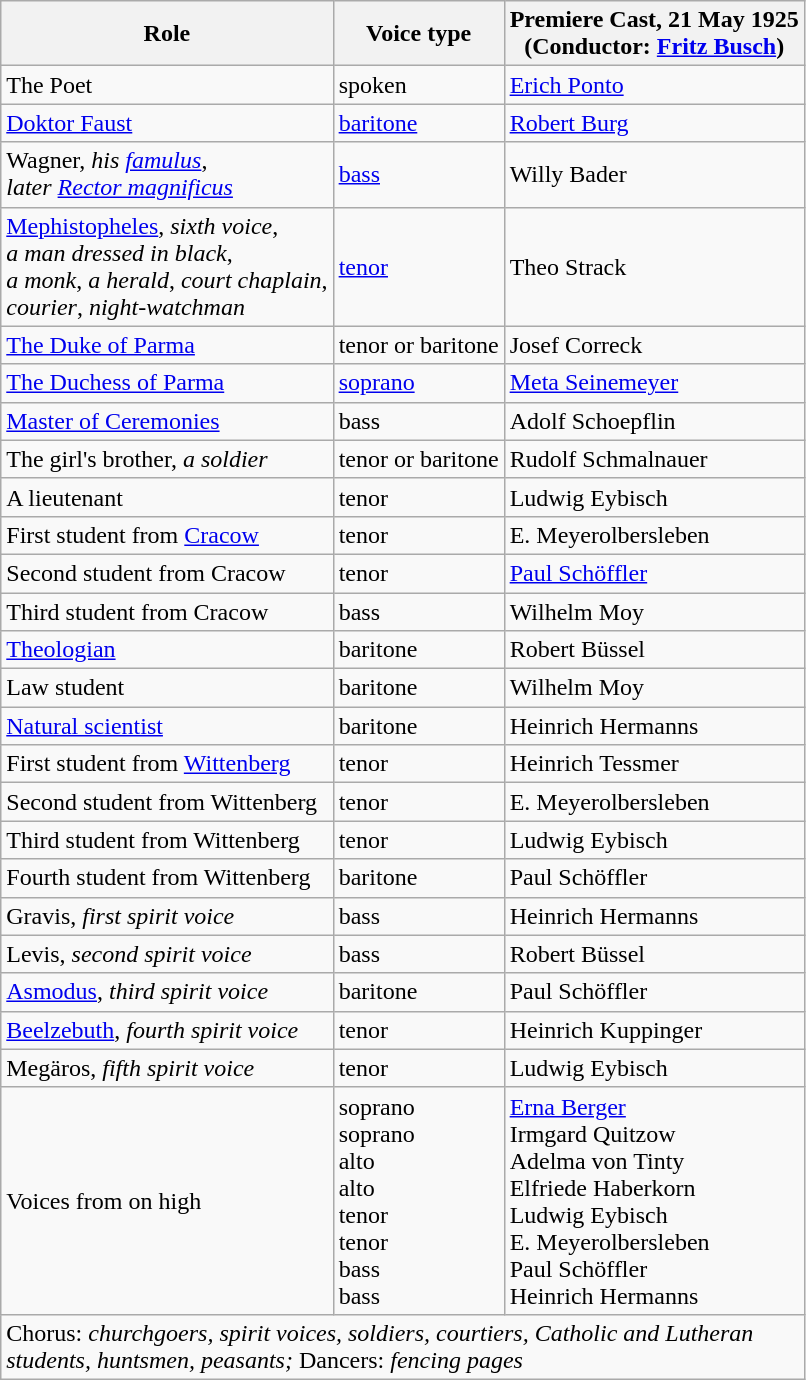<table class="wikitable" border="1">
<tr>
<th>Role</th>
<th>Voice type</th>
<th>Premiere Cast, 21 May 1925<br>(Conductor: <a href='#'>Fritz Busch</a>)</th>
</tr>
<tr>
<td>The Poet</td>
<td>spoken</td>
<td><a href='#'>Erich Ponto</a></td>
</tr>
<tr>
<td><a href='#'>Doktor Faust</a></td>
<td><a href='#'>baritone</a></td>
<td><a href='#'>Robert Burg</a></td>
</tr>
<tr>
<td>Wagner, <em>his <a href='#'>famulus</a></em>,<br><em>later <a href='#'>Rector magnificus</a></em></td>
<td><a href='#'>bass</a></td>
<td>Willy Bader</td>
</tr>
<tr>
<td><a href='#'>Mephistopheles</a>, <em>sixth voice</em>,<br><em>a man dressed in black</em>, <br><em>a monk</em>, <em>a herald</em>, <em>court chaplain</em>,<br><em>courier</em>, <em>night-watchman</em></td>
<td><a href='#'>tenor</a></td>
<td>Theo Strack</td>
</tr>
<tr>
<td><a href='#'>The Duke of Parma</a></td>
<td>tenor or baritone</td>
<td>Josef Correck</td>
</tr>
<tr>
<td><a href='#'>The Duchess of Parma</a></td>
<td><a href='#'>soprano</a></td>
<td><a href='#'>Meta Seinemeyer</a></td>
</tr>
<tr>
<td><a href='#'>Master of Ceremonies</a></td>
<td>bass</td>
<td>Adolf Schoepflin</td>
</tr>
<tr>
<td>The girl's brother, <em>a soldier</em></td>
<td>tenor or baritone</td>
<td>Rudolf Schmalnauer </td>
</tr>
<tr>
<td>A lieutenant</td>
<td>tenor</td>
<td>Ludwig Eybisch </td>
</tr>
<tr>
<td>First student from <a href='#'>Cracow</a></td>
<td>tenor</td>
<td>E. Meyerolbersleben</td>
</tr>
<tr>
<td>Second student from Cracow</td>
<td>tenor</td>
<td><a href='#'>Paul Schöffler</a></td>
</tr>
<tr>
<td>Third student from Cracow</td>
<td>bass</td>
<td>Wilhelm Moy</td>
</tr>
<tr>
<td><a href='#'>Theologian</a></td>
<td>baritone</td>
<td>Robert Büssel </td>
</tr>
<tr>
<td>Law student</td>
<td>baritone</td>
<td>Wilhelm Moy</td>
</tr>
<tr>
<td><a href='#'>Natural scientist</a></td>
<td>baritone</td>
<td>Heinrich Hermanns</td>
</tr>
<tr>
<td>First student from <a href='#'>Wittenberg</a></td>
<td>tenor</td>
<td>Heinrich Tessmer </td>
</tr>
<tr>
<td>Second student from Wittenberg</td>
<td>tenor</td>
<td>E. Meyerolbersleben</td>
</tr>
<tr>
<td>Third student from Wittenberg</td>
<td>tenor</td>
<td>Ludwig Eybisch</td>
</tr>
<tr>
<td>Fourth student from Wittenberg</td>
<td>baritone</td>
<td>Paul Schöffler</td>
</tr>
<tr>
<td>Gravis, <em>first spirit voice</em></td>
<td>bass</td>
<td>Heinrich Hermanns</td>
</tr>
<tr>
<td>Levis, <em>second spirit voice</em></td>
<td>bass</td>
<td>Robert Büssel</td>
</tr>
<tr>
<td><a href='#'>Asmodus</a>, <em>third spirit voice</em></td>
<td>baritone</td>
<td>Paul Schöffler</td>
</tr>
<tr>
<td><a href='#'>Beelzebuth</a>, <em>fourth spirit voice</em></td>
<td>tenor</td>
<td>Heinrich Kuppinger</td>
</tr>
<tr>
<td>Megäros, <em>fifth spirit voice</em></td>
<td>tenor</td>
<td>Ludwig Eybisch</td>
</tr>
<tr>
<td>Voices from on high</td>
<td>soprano<br>soprano<br>alto<br>alto<br>tenor<br>tenor<br>bass<br>bass</td>
<td><a href='#'>Erna Berger</a><br>Irmgard Quitzow<br>Adelma von Tinty<br>Elfriede Haberkorn<br>Ludwig Eybisch<br>E. Meyerolbersleben<br>Paul Schöffler<br>Heinrich Hermanns</td>
</tr>
<tr>
<td colspan="3">Chorus: <em>churchgoers, spirit voices, soldiers, courtiers, Catholic and Lutheran <br>students, huntsmen, peasants;</em> Dancers: <em>fencing pages</em></td>
</tr>
</table>
